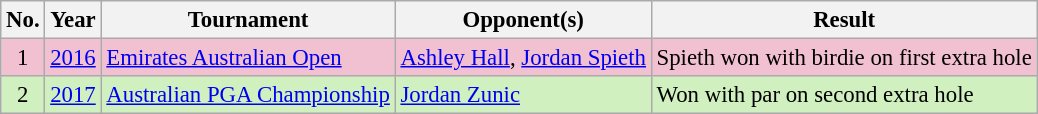<table class="wikitable" style="font-size:95%;">
<tr>
<th>No.</th>
<th>Year</th>
<th>Tournament</th>
<th>Opponent(s)</th>
<th>Result</th>
</tr>
<tr style="background:#F2C1D1;">
<td align=center>1</td>
<td><a href='#'>2016</a></td>
<td><a href='#'>Emirates Australian Open</a></td>
<td> <a href='#'>Ashley Hall</a>,  <a href='#'>Jordan Spieth</a></td>
<td>Spieth won with birdie on first extra hole</td>
</tr>
<tr style="background:#D0F0C0;">
<td align=center>2</td>
<td><a href='#'>2017</a></td>
<td><a href='#'>Australian PGA Championship</a></td>
<td> <a href='#'>Jordan Zunic</a></td>
<td>Won with par on second extra hole</td>
</tr>
</table>
